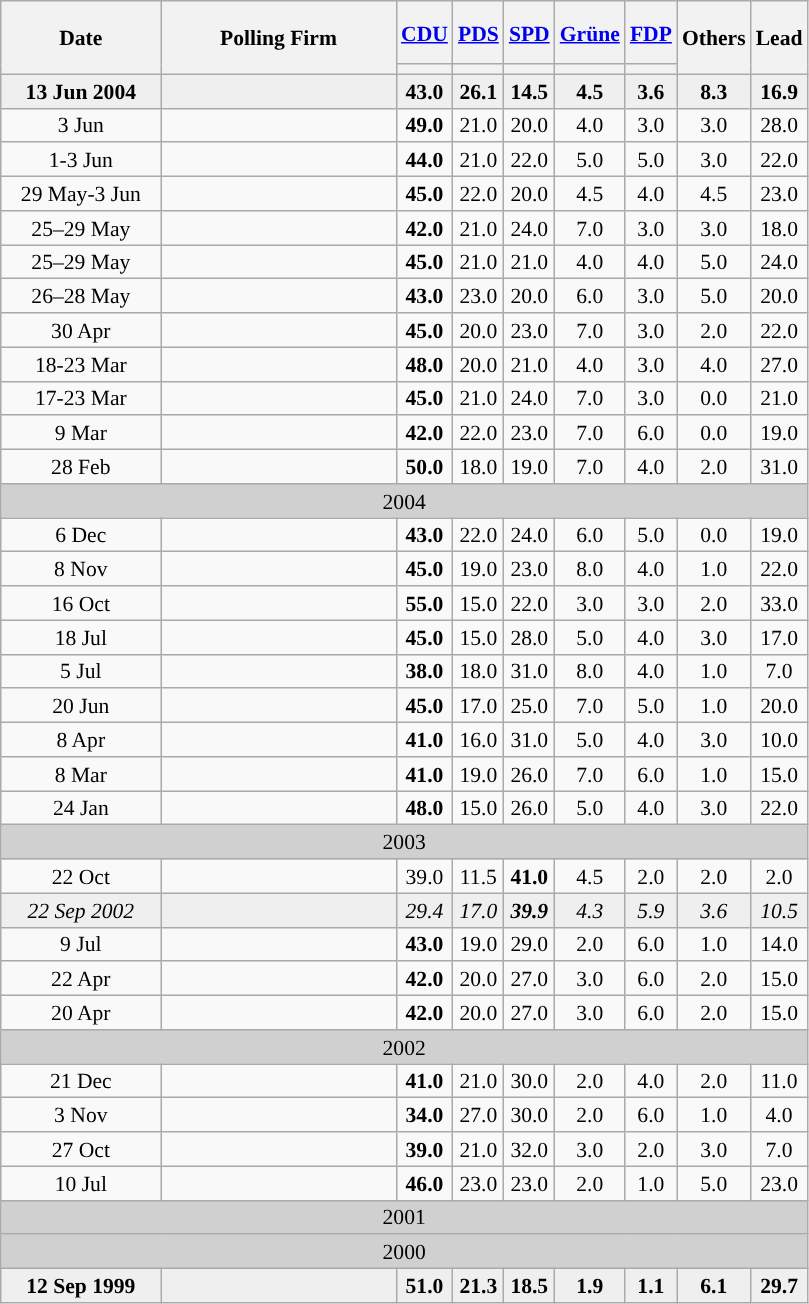<table class="wikitable sortable" style="text-align:center; font-size:90%; line-height:16px;">
<tr style="height:42px;">
<th style="width:100px;" rowspan="2">Date</th>
<th style="width:150px;" rowspan="2">Polling Firm</th>
<th style="font-size:100%"><a href='#'>CDU</a></th>
<th style="font-size:100%"><a href='#'>PDS</a></th>
<th style="font-size:100%"><a href='#'>SPD</a></th>
<th style="font-size:100%"><a href='#'>Grüne</a></th>
<th style="font-size:100%"><a href='#'>FDP</a></th>
<th style="width:40px;" rowspan="2">Others</th>
<th style="width:30px;" rowspan="2">Lead</th>
</tr>
<tr>
<th style="background:"></th>
<th style="background:"></th>
<th style="background:"></th>
<th style="background:"></th>
<th style="background:"></th>
</tr>
<tr style="background:#EFEFEF; font-weight:bold;">
<td>13 Jun 2004</td>
<td></td>
<td>43.0</td>
<td>26.1</td>
<td>14.5</td>
<td>4.5</td>
<td>3.6</td>
<td>8.3</td>
<td style="background:">16.9</td>
</tr>
<tr>
<td>3 Jun</td>
<td></td>
<td><strong>49.0</strong></td>
<td>21.0</td>
<td>20.0</td>
<td>4.0</td>
<td>3.0</td>
<td>3.0</td>
<td style="background:">28.0</td>
</tr>
<tr>
<td>1-3 Jun</td>
<td></td>
<td><strong>44.0</strong></td>
<td>21.0</td>
<td>22.0</td>
<td>5.0</td>
<td>5.0</td>
<td>3.0</td>
<td style="background:">22.0</td>
</tr>
<tr>
<td>29 May-3 Jun</td>
<td></td>
<td><strong>45.0</strong></td>
<td>22.0</td>
<td>20.0</td>
<td>4.5</td>
<td>4.0</td>
<td>4.5</td>
<td style="background:">23.0</td>
</tr>
<tr>
<td>25–29 May</td>
<td></td>
<td><strong>42.0</strong></td>
<td>21.0</td>
<td>24.0</td>
<td>7.0</td>
<td>3.0</td>
<td>3.0</td>
<td style="background:">18.0</td>
</tr>
<tr>
<td>25–29 May</td>
<td></td>
<td><strong>45.0</strong></td>
<td>21.0</td>
<td>21.0</td>
<td>4.0</td>
<td>4.0</td>
<td>5.0</td>
<td style="background:">24.0</td>
</tr>
<tr>
<td>26–28 May</td>
<td></td>
<td><strong>43.0</strong></td>
<td>23.0</td>
<td>20.0</td>
<td>6.0</td>
<td>3.0</td>
<td>5.0</td>
<td style="background:">20.0</td>
</tr>
<tr>
<td>30 Apr</td>
<td></td>
<td><strong>45.0</strong></td>
<td>20.0</td>
<td>23.0</td>
<td>7.0</td>
<td>3.0</td>
<td>2.0</td>
<td style="background:">22.0</td>
</tr>
<tr>
<td>18-23 Mar</td>
<td></td>
<td><strong>48.0</strong></td>
<td>20.0</td>
<td>21.0</td>
<td>4.0</td>
<td>3.0</td>
<td>4.0</td>
<td style="background:">27.0</td>
</tr>
<tr>
<td>17-23 Mar</td>
<td></td>
<td><strong>45.0</strong></td>
<td>21.0</td>
<td>24.0</td>
<td>7.0</td>
<td>3.0</td>
<td>0.0</td>
<td style="background:">21.0</td>
</tr>
<tr>
<td>9 Mar</td>
<td></td>
<td><strong>42.0</strong></td>
<td>22.0</td>
<td>23.0</td>
<td>7.0</td>
<td>6.0</td>
<td>0.0</td>
<td style="background:">19.0</td>
</tr>
<tr>
<td>28 Feb</td>
<td></td>
<td><strong>50.0</strong></td>
<td>18.0</td>
<td>19.0</td>
<td>7.0</td>
<td>4.0</td>
<td>2.0</td>
<td style="background:">31.0</td>
</tr>
<tr>
<td colspan="10" style="background:#D0D0D0; color:black">2004</td>
</tr>
<tr>
<td>6 Dec</td>
<td></td>
<td><strong>43.0</strong></td>
<td>22.0</td>
<td>24.0</td>
<td>6.0</td>
<td>5.0</td>
<td>0.0</td>
<td style="background:">19.0</td>
</tr>
<tr>
<td>8 Nov</td>
<td></td>
<td><strong>45.0</strong></td>
<td>19.0</td>
<td>23.0</td>
<td>8.0</td>
<td>4.0</td>
<td>1.0</td>
<td style="background:">22.0</td>
</tr>
<tr>
<td>16 Oct</td>
<td></td>
<td><strong>55.0</strong></td>
<td>15.0</td>
<td>22.0</td>
<td>3.0</td>
<td>3.0</td>
<td>2.0</td>
<td style="background:">33.0</td>
</tr>
<tr>
<td>18 Jul</td>
<td></td>
<td><strong>45.0</strong></td>
<td>15.0</td>
<td>28.0</td>
<td>5.0</td>
<td>4.0</td>
<td>3.0</td>
<td style="background:">17.0</td>
</tr>
<tr>
<td>5 Jul</td>
<td></td>
<td><strong>38.0</strong></td>
<td>18.0</td>
<td>31.0</td>
<td>8.0</td>
<td>4.0</td>
<td>1.0</td>
<td style="background:">7.0</td>
</tr>
<tr>
<td>20 Jun</td>
<td></td>
<td><strong>45.0</strong></td>
<td>17.0</td>
<td>25.0</td>
<td>7.0</td>
<td>5.0</td>
<td>1.0</td>
<td style="background:">20.0</td>
</tr>
<tr>
<td>8 Apr</td>
<td></td>
<td><strong>41.0</strong></td>
<td>16.0</td>
<td>31.0</td>
<td>5.0</td>
<td>4.0</td>
<td>3.0</td>
<td style="background:">10.0</td>
</tr>
<tr>
<td>8 Mar</td>
<td></td>
<td><strong>41.0</strong></td>
<td>19.0</td>
<td>26.0</td>
<td>7.0</td>
<td>6.0</td>
<td>1.0</td>
<td style="background:">15.0</td>
</tr>
<tr>
<td>24 Jan</td>
<td></td>
<td><strong>48.0</strong></td>
<td>15.0</td>
<td>26.0</td>
<td>5.0</td>
<td>4.0</td>
<td>3.0</td>
<td style="background:">22.0</td>
</tr>
<tr>
<td colspan="10" style="background:#D0D0D0; color:black">2003</td>
</tr>
<tr>
<td>22 Oct</td>
<td></td>
<td>39.0</td>
<td>11.5</td>
<td><strong>41.0</strong></td>
<td>4.5</td>
<td>2.0</td>
<td>2.0</td>
<td style="background:">2.0</td>
</tr>
<tr style="background:#EFEFEF; font-style:italic;">
<td>22 Sep 2002</td>
<td></td>
<td>29.4</td>
<td>17.0</td>
<td><strong>39.9</strong></td>
<td>4.3</td>
<td>5.9</td>
<td>3.6</td>
<td style="background:">10.5</td>
</tr>
<tr>
<td>9 Jul</td>
<td></td>
<td><strong>43.0</strong></td>
<td>19.0</td>
<td>29.0</td>
<td>2.0</td>
<td>6.0</td>
<td>1.0</td>
<td style="background:">14.0</td>
</tr>
<tr>
<td>22 Apr</td>
<td></td>
<td><strong>42.0</strong></td>
<td>20.0</td>
<td>27.0</td>
<td>3.0</td>
<td>6.0</td>
<td>2.0</td>
<td style="background:">15.0</td>
</tr>
<tr>
<td>20 Apr</td>
<td></td>
<td><strong>42.0</strong></td>
<td>20.0</td>
<td>27.0</td>
<td>3.0</td>
<td>6.0</td>
<td>2.0</td>
<td style="background:">15.0</td>
</tr>
<tr>
<td colspan="10" style="background:#D0D0D0; color:black">2002</td>
</tr>
<tr>
<td>21 Dec</td>
<td></td>
<td><strong>41.0</strong></td>
<td>21.0</td>
<td>30.0</td>
<td>2.0</td>
<td>4.0</td>
<td>2.0</td>
<td style="background:">11.0</td>
</tr>
<tr>
<td>3 Nov</td>
<td></td>
<td><strong>34.0</strong></td>
<td>27.0</td>
<td>30.0</td>
<td>2.0</td>
<td>6.0</td>
<td>1.0</td>
<td style="background:">4.0</td>
</tr>
<tr>
<td>27 Oct</td>
<td></td>
<td><strong>39.0</strong></td>
<td>21.0</td>
<td>32.0</td>
<td>3.0</td>
<td>2.0</td>
<td>3.0</td>
<td style="background:">7.0</td>
</tr>
<tr>
<td>10 Jul</td>
<td></td>
<td><strong>46.0</strong></td>
<td>23.0</td>
<td>23.0</td>
<td>2.0</td>
<td>1.0</td>
<td>5.0</td>
<td style="background:">23.0</td>
</tr>
<tr>
<td colspan="10" style="background:#D0D0D0; color:black">2001</td>
</tr>
<tr>
<td colspan="10" style="background:#D0D0D0; color:black">2000</td>
</tr>
<tr style="background:#EFEFEF; font-weight:bold;">
<td>12 Sep 1999</td>
<td></td>
<td>51.0</td>
<td>21.3</td>
<td>18.5</td>
<td>1.9</td>
<td>1.1</td>
<td>6.1</td>
<td style="background:">29.7</td>
</tr>
</table>
